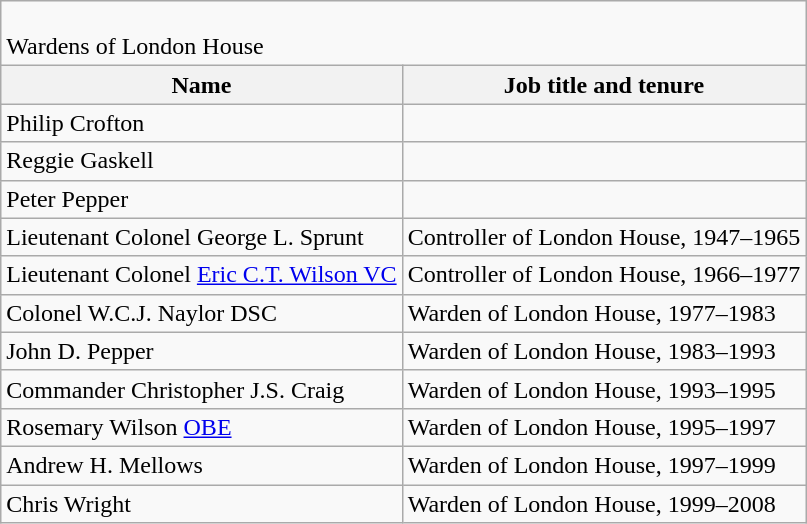<table class="wikitable">
<tr>
<td colspan="3"><br>Wardens of London House</td>
</tr>
<tr>
<th>Name</th>
<th>Job title and tenure</th>
</tr>
<tr>
<td>Philip Crofton </td>
<td></td>
</tr>
<tr>
<td>Reggie Gaskell </td>
<td></td>
</tr>
<tr>
<td>Peter Pepper </td>
<td></td>
</tr>
<tr>
<td>Lieutenant Colonel George L. Sprunt </td>
<td>Controller of London House, 1947–1965</td>
</tr>
<tr>
<td>Lieutenant Colonel <a href='#'>Eric C.T. Wilson VC</a></td>
<td>Controller of London House, 1966–1977</td>
</tr>
<tr>
<td>Colonel W.C.J. Naylor DSC </td>
<td>Warden of London House, 1977–1983</td>
</tr>
<tr>
<td>John D. Pepper </td>
<td>Warden of London House, 1983–1993</td>
</tr>
<tr>
<td>Commander Christopher J.S. Craig </td>
<td>Warden of London House, 1993–1995</td>
</tr>
<tr>
<td>Rosemary Wilson <a href='#'>OBE</a></td>
<td>Warden of London House, 1995–1997</td>
</tr>
<tr>
<td>Andrew H. Mellows </td>
<td>Warden of London House, 1997–1999</td>
</tr>
<tr>
<td>Chris Wright </td>
<td>Warden of London House, 1999–2008</td>
</tr>
</table>
